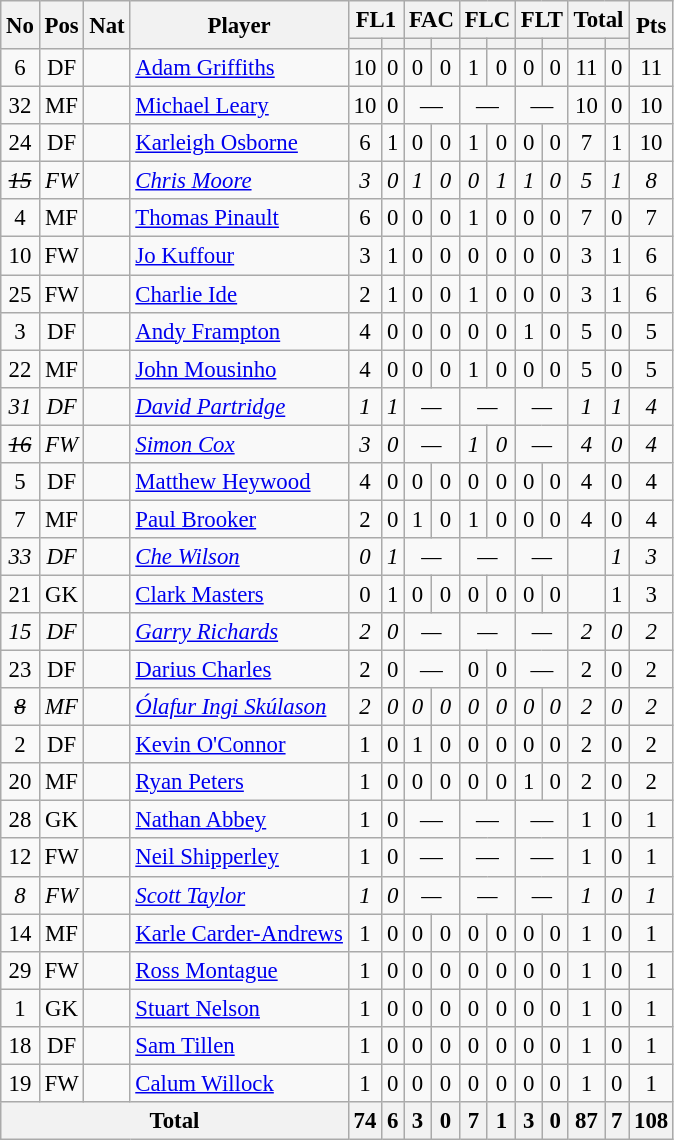<table class="wikitable" style="text-align:center; border:1px #aaa solid; font-size:95%;">
<tr>
<th rowspan="2">No</th>
<th rowspan="2">Pos</th>
<th rowspan="2">Nat</th>
<th rowspan="2">Player</th>
<th colspan="2">FL1</th>
<th colspan="2">FAC</th>
<th colspan="2">FLC</th>
<th colspan="2">FLT</th>
<th colspan="2">Total</th>
<th rowspan="2">Pts</th>
</tr>
<tr>
<th></th>
<th></th>
<th></th>
<th></th>
<th></th>
<th></th>
<th></th>
<th></th>
<th></th>
<th></th>
</tr>
<tr>
<td>6</td>
<td>DF</td>
<td></td>
<td style="text-align:left;"><a href='#'>Adam Griffiths</a></td>
<td>10</td>
<td>0</td>
<td>0</td>
<td>0</td>
<td>1</td>
<td>0</td>
<td>0</td>
<td>0</td>
<td>11</td>
<td>0</td>
<td>11</td>
</tr>
<tr>
<td>32</td>
<td>MF</td>
<td><em></em></td>
<td style="text-align:left;"><a href='#'>Michael Leary</a></td>
<td>10</td>
<td>0</td>
<td colspan="2">—</td>
<td colspan="2">—</td>
<td colspan="2">—</td>
<td>10</td>
<td>0</td>
<td>10</td>
</tr>
<tr>
<td>24</td>
<td>DF</td>
<td></td>
<td style="text-align:left;"><a href='#'>Karleigh Osborne</a></td>
<td>6</td>
<td>1</td>
<td>0</td>
<td>0</td>
<td>1</td>
<td>0</td>
<td>0</td>
<td>0</td>
<td>7</td>
<td>1</td>
<td>10</td>
</tr>
<tr>
<td><em><s>15</s></em></td>
<td><em>FW</em></td>
<td><em></em></td>
<td style="text-align:left;"><a href='#'><em>Chris Moore</em></a></td>
<td><em>3</em></td>
<td><em>0</em></td>
<td><em>1</em></td>
<td><em>0</em></td>
<td><em>0</em></td>
<td><em>1</em></td>
<td><em>1</em></td>
<td><em>0</em></td>
<td><em>5</em></td>
<td><em>1</em></td>
<td><em>8</em></td>
</tr>
<tr>
<td>4</td>
<td>MF</td>
<td></td>
<td style="text-align:left;"><a href='#'>Thomas Pinault</a></td>
<td>6</td>
<td>0</td>
<td>0</td>
<td>0</td>
<td>1</td>
<td>0</td>
<td>0</td>
<td>0</td>
<td>7</td>
<td>0</td>
<td>7</td>
</tr>
<tr>
<td>10</td>
<td>FW</td>
<td></td>
<td style="text-align:left;"><a href='#'>Jo Kuffour</a></td>
<td>3</td>
<td>1</td>
<td>0</td>
<td>0</td>
<td>0</td>
<td>0</td>
<td>0</td>
<td>0</td>
<td>3</td>
<td>1</td>
<td>6</td>
</tr>
<tr>
<td>25</td>
<td>FW</td>
<td></td>
<td style="text-align:left;"><a href='#'>Charlie Ide</a></td>
<td>2</td>
<td>1</td>
<td>0</td>
<td>0</td>
<td>1</td>
<td>0</td>
<td>0</td>
<td>0</td>
<td>3</td>
<td>1</td>
<td>6</td>
</tr>
<tr>
<td>3</td>
<td>DF</td>
<td></td>
<td style="text-align:left;"><a href='#'>Andy Frampton</a></td>
<td>4</td>
<td>0</td>
<td>0</td>
<td>0</td>
<td>0</td>
<td>0</td>
<td>1</td>
<td>0</td>
<td>5</td>
<td>0</td>
<td>5</td>
</tr>
<tr>
<td>22</td>
<td>MF</td>
<td></td>
<td style="text-align:left;"><a href='#'>John Mousinho</a></td>
<td>4</td>
<td>0</td>
<td>0</td>
<td>0</td>
<td>1</td>
<td>0</td>
<td>0</td>
<td>0</td>
<td>5</td>
<td>0</td>
<td>5</td>
</tr>
<tr>
<td><em>31</em></td>
<td><em>DF</em></td>
<td><em></em></td>
<td style="text-align:left;"><em><a href='#'>David Partridge</a></em></td>
<td><em>1</em></td>
<td><em>1</em></td>
<td colspan="2"><em>—</em></td>
<td colspan="2"><em>—</em></td>
<td colspan="2"><em>—</em></td>
<td><em>1</em></td>
<td><em>1</em></td>
<td><em>4</em></td>
</tr>
<tr>
<td><em><s>16</s></em></td>
<td><em>FW</em></td>
<td><em></em></td>
<td style="text-align:left;"><a href='#'><em>Simon Cox</em></a></td>
<td><em>3</em></td>
<td><em>0</em></td>
<td colspan="2"><em>—</em></td>
<td><em>1</em></td>
<td><em>0</em></td>
<td colspan="2"><em>—</em></td>
<td><em>4</em></td>
<td><em>0</em></td>
<td><em>4</em></td>
</tr>
<tr>
<td>5</td>
<td>DF</td>
<td></td>
<td style="text-align:left;"><a href='#'>Matthew Heywood</a></td>
<td>4</td>
<td>0</td>
<td>0</td>
<td>0</td>
<td>0</td>
<td>0</td>
<td>0</td>
<td>0</td>
<td>4</td>
<td>0</td>
<td>4</td>
</tr>
<tr>
<td>7</td>
<td>MF</td>
<td></td>
<td style="text-align:left;"><a href='#'>Paul Brooker</a></td>
<td>2</td>
<td>0</td>
<td>1</td>
<td>0</td>
<td>1</td>
<td>0</td>
<td>0</td>
<td>0</td>
<td>4</td>
<td>0</td>
<td>4</td>
</tr>
<tr>
<td><em>33</em></td>
<td><em>DF</em></td>
<td><em></em></td>
<td style="text-align:left;"><em><a href='#'>Che Wilson</a></em></td>
<td><em>0</em></td>
<td><em>1</em></td>
<td colspan="2"><em>—</em></td>
<td colspan="2"><em>—</em></td>
<td colspan="2"><em>—</em></td>
<td></td>
<td><em>1</em></td>
<td><em>3</em></td>
</tr>
<tr>
<td>21</td>
<td>GK</td>
<td></td>
<td style="text-align:left;"><a href='#'>Clark Masters</a></td>
<td>0</td>
<td>1</td>
<td>0</td>
<td>0</td>
<td>0</td>
<td>0</td>
<td>0</td>
<td>0</td>
<td></td>
<td>1</td>
<td>3</td>
</tr>
<tr>
<td><em>15</em></td>
<td><em>DF</em></td>
<td><em></em></td>
<td style="text-align:left;"><em><a href='#'>Garry Richards</a></em></td>
<td><em>2</em></td>
<td><em>0</em></td>
<td colspan="2"><em>—</em></td>
<td colspan="2"><em>—</em></td>
<td colspan="2"><em>—</em></td>
<td><em>2</em></td>
<td><em>0</em></td>
<td><em>2</em></td>
</tr>
<tr>
<td>23</td>
<td>DF</td>
<td></td>
<td style="text-align:left;"><a href='#'>Darius Charles</a></td>
<td>2</td>
<td>0</td>
<td colspan="2">—</td>
<td>0</td>
<td>0</td>
<td colspan="2">—</td>
<td>2</td>
<td>0</td>
<td>2</td>
</tr>
<tr>
<td><em><s>8</s></em></td>
<td><em>MF</em></td>
<td><em></em></td>
<td style="text-align:left;"><em><a href='#'>Ólafur Ingi Skúlason</a></em></td>
<td><em>2</em></td>
<td><em>0</em></td>
<td><em>0</em></td>
<td><em>0</em></td>
<td><em>0</em></td>
<td><em>0</em></td>
<td><em>0</em></td>
<td><em>0</em></td>
<td><em>2</em></td>
<td><em>0</em></td>
<td><em>2</em></td>
</tr>
<tr>
<td>2</td>
<td>DF</td>
<td></td>
<td style="text-align:left;"><a href='#'>Kevin O'Connor</a></td>
<td>1</td>
<td>0</td>
<td>1</td>
<td>0</td>
<td>0</td>
<td>0</td>
<td>0</td>
<td>0</td>
<td>2</td>
<td>0</td>
<td>2</td>
</tr>
<tr>
<td>20</td>
<td>MF</td>
<td></td>
<td style="text-align:left;"><a href='#'>Ryan Peters</a></td>
<td>1</td>
<td>0</td>
<td>0</td>
<td>0</td>
<td>0</td>
<td>0</td>
<td>1</td>
<td>0</td>
<td>2</td>
<td>0</td>
<td>2</td>
</tr>
<tr>
<td>28</td>
<td>GK</td>
<td></td>
<td style="text-align:left;"><a href='#'>Nathan Abbey</a></td>
<td>1</td>
<td>0</td>
<td colspan="2">—</td>
<td colspan="2">—</td>
<td colspan="2">—</td>
<td>1</td>
<td>0</td>
<td>1</td>
</tr>
<tr>
<td>12</td>
<td>FW</td>
<td></td>
<td style="text-align:left;"><a href='#'>Neil Shipperley</a></td>
<td>1</td>
<td>0</td>
<td colspan="2">—</td>
<td colspan="2">—</td>
<td colspan="2">—</td>
<td>1</td>
<td>0</td>
<td>1</td>
</tr>
<tr>
<td><em>8</em></td>
<td><em>FW</em></td>
<td><em></em></td>
<td style="text-align:left;"><a href='#'><em>Scott Taylor</em></a></td>
<td><em>1</em></td>
<td><em>0</em></td>
<td colspan="2"><em>—</em></td>
<td colspan="2"><em>—</em></td>
<td colspan="2"><em>—</em></td>
<td><em>1</em></td>
<td><em>0</em></td>
<td><em>1</em></td>
</tr>
<tr>
<td>14</td>
<td>MF</td>
<td></td>
<td style="text-align:left;"><a href='#'>Karle Carder-Andrews</a></td>
<td>1</td>
<td>0</td>
<td>0</td>
<td>0</td>
<td>0</td>
<td>0</td>
<td>0</td>
<td>0</td>
<td>1</td>
<td>0</td>
<td>1</td>
</tr>
<tr>
<td>29</td>
<td>FW</td>
<td></td>
<td style="text-align:left;"><a href='#'>Ross Montague</a></td>
<td>1</td>
<td>0</td>
<td>0</td>
<td>0</td>
<td>0</td>
<td>0</td>
<td>0</td>
<td>0</td>
<td>1</td>
<td>0</td>
<td>1</td>
</tr>
<tr>
<td>1</td>
<td>GK</td>
<td></td>
<td style="text-align:left;"><a href='#'>Stuart Nelson</a></td>
<td>1</td>
<td>0</td>
<td>0</td>
<td>0</td>
<td>0</td>
<td>0</td>
<td>0</td>
<td>0</td>
<td>1</td>
<td>0</td>
<td>1</td>
</tr>
<tr>
<td>18</td>
<td>DF</td>
<td></td>
<td style="text-align:left;"><a href='#'>Sam Tillen</a></td>
<td>1</td>
<td>0</td>
<td>0</td>
<td>0</td>
<td>0</td>
<td>0</td>
<td>0</td>
<td>0</td>
<td>1</td>
<td>0</td>
<td>1</td>
</tr>
<tr>
<td>19</td>
<td>FW</td>
<td></td>
<td style="text-align:left;"><a href='#'>Calum Willock</a></td>
<td>1</td>
<td>0</td>
<td>0</td>
<td>0</td>
<td>0</td>
<td>0</td>
<td>0</td>
<td>0</td>
<td>1</td>
<td>0</td>
<td>1</td>
</tr>
<tr>
<th colspan="4">Total</th>
<th>74</th>
<th>6</th>
<th>3</th>
<th>0</th>
<th>7</th>
<th>1</th>
<th>3</th>
<th>0</th>
<th>87</th>
<th>7</th>
<th>108</th>
</tr>
</table>
